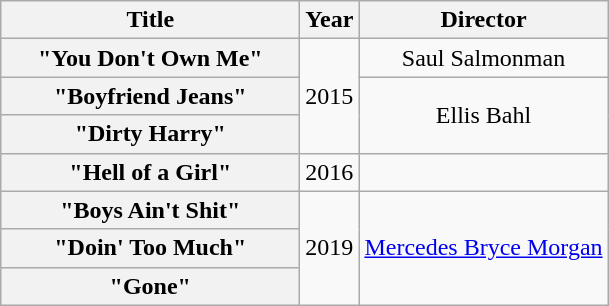<table class="wikitable plainrowheaders" style="text-align:center;">
<tr>
<th scope="col" style="width:12em;">Title</th>
<th scope="col" style="width:1em;">Year</th>
<th scope="col">Director</th>
</tr>
<tr>
<th scope="row">"You Don't Own Me"<br></th>
<td rowspan="3">2015</td>
<td>Saul Salmonman</td>
</tr>
<tr>
<th scope="row">"Boyfriend Jeans"</th>
<td rowspan="2">Ellis Bahl</td>
</tr>
<tr>
<th scope="row">"Dirty Harry"</th>
</tr>
<tr>
<th scope="row">"Hell of a Girl"</th>
<td>2016</td>
<td></td>
</tr>
<tr>
<th scope="row">"Boys Ain't Shit"</th>
<td rowspan="3">2019</td>
<td rowspan="3"><a href='#'>Mercedes Bryce Morgan</a></td>
</tr>
<tr>
<th scope="row">"Doin' Too Much"</th>
</tr>
<tr>
<th scope="row">"Gone"</th>
</tr>
</table>
